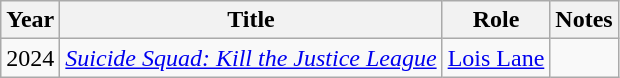<table class="wikitable">
<tr>
<th>Year</th>
<th>Title</th>
<th>Role</th>
<th>Notes</th>
</tr>
<tr>
<td>2024</td>
<td><em><a href='#'>Suicide Squad: Kill the Justice League</a></em></td>
<td><a href='#'>Lois Lane</a></td>
<td></td>
</tr>
</table>
